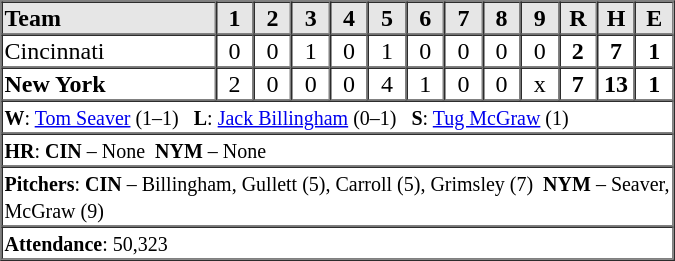<table border=1 cellspacing=0 width=450 style="margin-left:3em;">
<tr style="text-align:center; background-color:#e6e6e6;">
<th align=left width=28%>Team</th>
<th width=5%>1</th>
<th width=5%>2</th>
<th width=5%>3</th>
<th width=5%>4</th>
<th width=5%>5</th>
<th width=5%>6</th>
<th width=5%>7</th>
<th width=5%>8</th>
<th width=5%>9</th>
<th width=5%>R</th>
<th width=5%>H</th>
<th width=5%>E</th>
</tr>
<tr style="text-align:center;">
<td align=left>Cincinnati</td>
<td>0</td>
<td>0</td>
<td>1</td>
<td>0</td>
<td>1</td>
<td>0</td>
<td>0</td>
<td>0</td>
<td>0</td>
<td><strong>2</strong></td>
<td><strong>7</strong></td>
<td><strong>1</strong></td>
</tr>
<tr style="text-align:center;">
<td align=left><strong>New York</strong></td>
<td>2</td>
<td>0</td>
<td>0</td>
<td>0</td>
<td>4</td>
<td>1</td>
<td>0</td>
<td>0</td>
<td>x</td>
<td><strong>7</strong></td>
<td><strong>13</strong></td>
<td><strong>1</strong></td>
</tr>
<tr style="text-align:left;">
<td colspan=14><small><strong>W</strong>: <a href='#'>Tom Seaver</a> (1–1)   <strong>L</strong>: <a href='#'>Jack Billingham</a> (0–1)   <strong>S</strong>: <a href='#'>Tug McGraw</a> (1)</small></td>
</tr>
<tr style="text-align:left;">
<td colspan=14><small><strong>HR</strong>: <strong>CIN</strong> – None  <strong>NYM</strong> – None</small></td>
</tr>
<tr style="text-align:left;">
<td colspan=14><small><strong>Pitchers</strong>: <strong>CIN</strong> – Billingham, Gullett (5), Carroll (5), Grimsley (7)  <strong>NYM</strong> – Seaver, McGraw (9)</small></td>
</tr>
<tr style="text-align:left;">
<td colspan=14><small><strong>Attendance</strong>: 50,323</small></td>
</tr>
</table>
